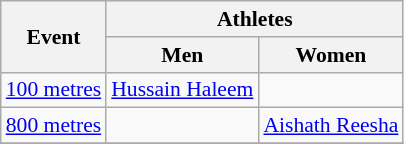<table class=wikitable style="font-size:90%">
<tr>
<th rowspan=2>Event</th>
<th colspan=2>Athletes</th>
</tr>
<tr>
<th>Men</th>
<th>Women</th>
</tr>
<tr>
<td><a href='#'>100 metres</a></td>
<td><a href='#'>Hussain Haleem</a></td>
<td></td>
</tr>
<tr>
<td><a href='#'>800 metres</a></td>
<td></td>
<td><a href='#'>Aishath Reesha</a></td>
</tr>
<tr>
</tr>
</table>
